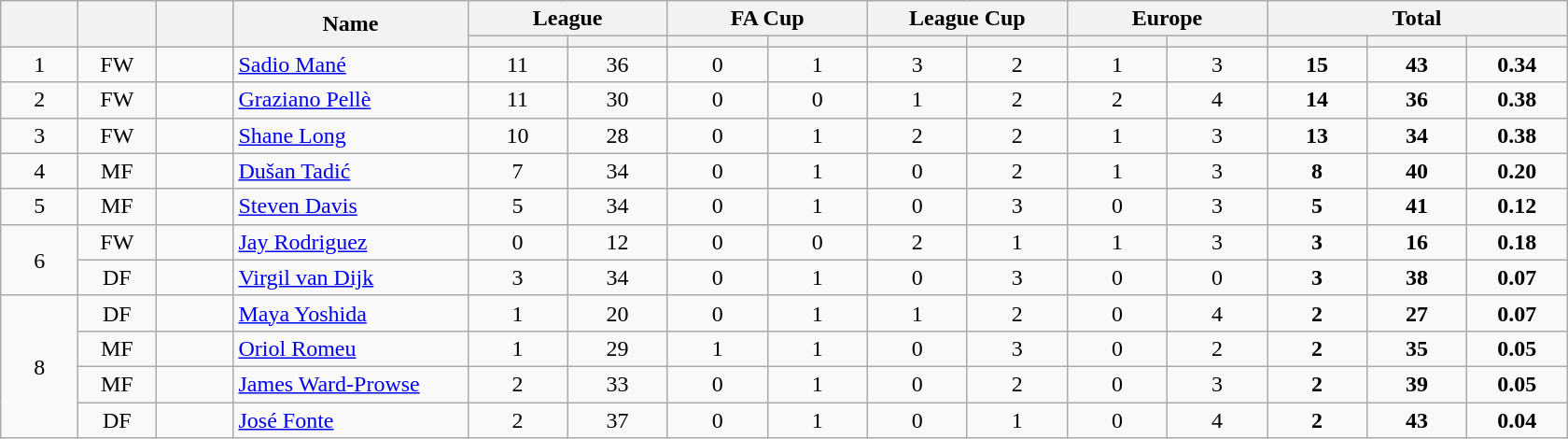<table class="wikitable plainrowheaders" style="text-align:center;">
<tr>
<th scope="col" rowspan="2" style="width:3em;"></th>
<th scope="col" rowspan="2" style="width:3em;"></th>
<th scope="col" rowspan="2" style="width:3em;"></th>
<th scope="col" rowspan="2" style="width:10em;">Name</th>
<th scope="col" colspan="2">League</th>
<th scope="col" colspan="2">FA Cup</th>
<th scope="col" colspan="2">League Cup</th>
<th scope="col" colspan="2">Europe</th>
<th scope="col" colspan="4">Total</th>
</tr>
<tr>
<th scope="col" style="width:4em;"></th>
<th scope="col" style="width:4em;"></th>
<th scope="col" style="width:4em;"></th>
<th scope="col" style="width:4em;"></th>
<th scope="col" style="width:4em;"></th>
<th scope="col" style="width:4em;"></th>
<th scope="col" style="width:4em;"></th>
<th scope="col" style="width:4em;"></th>
<th scope="col" style="width:4em;"></th>
<th scope="col" style="width:4em;"></th>
<th scope="col" style="width:4em;"></th>
</tr>
<tr>
<td>1</td>
<td>FW</td>
<td></td>
<td align="left"><a href='#'>Sadio Mané</a></td>
<td>11</td>
<td>36</td>
<td>0</td>
<td>1</td>
<td>3</td>
<td>2</td>
<td>1</td>
<td>3</td>
<td><strong>15</strong></td>
<td><strong>43</strong></td>
<td><strong>0.34</strong></td>
</tr>
<tr>
<td>2</td>
<td>FW</td>
<td></td>
<td align="left"><a href='#'>Graziano Pellè</a></td>
<td>11</td>
<td>30</td>
<td>0</td>
<td>0</td>
<td>1</td>
<td>2</td>
<td>2</td>
<td>4</td>
<td><strong>14</strong></td>
<td><strong>36</strong></td>
<td><strong>0.38</strong></td>
</tr>
<tr>
<td>3</td>
<td>FW</td>
<td></td>
<td align="left"><a href='#'>Shane Long</a></td>
<td>10</td>
<td>28</td>
<td>0</td>
<td>1</td>
<td>2</td>
<td>2</td>
<td>1</td>
<td>3</td>
<td><strong>13</strong></td>
<td><strong>34</strong></td>
<td><strong>0.38</strong></td>
</tr>
<tr>
<td>4</td>
<td>MF</td>
<td></td>
<td align="left"><a href='#'>Dušan Tadić</a></td>
<td>7</td>
<td>34</td>
<td>0</td>
<td>1</td>
<td>0</td>
<td>2</td>
<td>1</td>
<td>3</td>
<td><strong>8</strong></td>
<td><strong>40</strong></td>
<td><strong>0.20</strong></td>
</tr>
<tr>
<td>5</td>
<td>MF</td>
<td></td>
<td align="left"><a href='#'>Steven Davis</a></td>
<td>5</td>
<td>34</td>
<td>0</td>
<td>1</td>
<td>0</td>
<td>3</td>
<td>0</td>
<td>3</td>
<td><strong>5</strong></td>
<td><strong>41</strong></td>
<td><strong>0.12</strong></td>
</tr>
<tr>
<td rowspan="2">6</td>
<td>FW</td>
<td></td>
<td align="left"><a href='#'>Jay Rodriguez</a></td>
<td>0</td>
<td>12</td>
<td>0</td>
<td>0</td>
<td>2</td>
<td>1</td>
<td>1</td>
<td>3</td>
<td><strong>3</strong></td>
<td><strong>16</strong></td>
<td><strong>0.18</strong></td>
</tr>
<tr>
<td>DF</td>
<td></td>
<td align="left"><a href='#'>Virgil van Dijk</a></td>
<td>3</td>
<td>34</td>
<td>0</td>
<td>1</td>
<td>0</td>
<td>3</td>
<td>0</td>
<td>0</td>
<td><strong>3</strong></td>
<td><strong>38</strong></td>
<td><strong>0.07</strong></td>
</tr>
<tr>
<td rowspan="4">8</td>
<td>DF</td>
<td></td>
<td align="left"><a href='#'>Maya Yoshida</a></td>
<td>1</td>
<td>20</td>
<td>0</td>
<td>1</td>
<td>1</td>
<td>2</td>
<td>0</td>
<td>4</td>
<td><strong>2</strong></td>
<td><strong>27</strong></td>
<td><strong>0.07</strong></td>
</tr>
<tr>
<td>MF</td>
<td></td>
<td align="left"><a href='#'>Oriol Romeu</a></td>
<td>1</td>
<td>29</td>
<td>1</td>
<td>1</td>
<td>0</td>
<td>3</td>
<td>0</td>
<td>2</td>
<td><strong>2</strong></td>
<td><strong>35</strong></td>
<td><strong>0.05</strong></td>
</tr>
<tr>
<td>MF</td>
<td></td>
<td align="left"><a href='#'>James Ward-Prowse</a></td>
<td>2</td>
<td>33</td>
<td>0</td>
<td>1</td>
<td>0</td>
<td>2</td>
<td>0</td>
<td>3</td>
<td><strong>2</strong></td>
<td><strong>39</strong></td>
<td><strong>0.05</strong></td>
</tr>
<tr>
<td>DF</td>
<td></td>
<td align="left"><a href='#'>José Fonte</a></td>
<td>2</td>
<td>37</td>
<td>0</td>
<td>1</td>
<td>0</td>
<td>1</td>
<td>0</td>
<td>4</td>
<td><strong>2</strong></td>
<td><strong>43</strong></td>
<td><strong>0.04</strong></td>
</tr>
</table>
